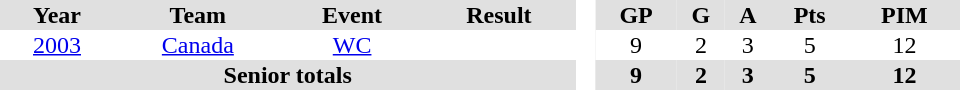<table border="0" cellpadding="1" cellspacing="0" style="text-align:center; width:40em">
<tr ALIGN="center" bgcolor="#e0e0e0">
<th>Year</th>
<th>Team</th>
<th>Event</th>
<th>Result</th>
<th rowspan="99" bgcolor="#ffffff"> </th>
<th>GP</th>
<th>G</th>
<th>A</th>
<th>Pts</th>
<th>PIM</th>
</tr>
<tr>
<td><a href='#'>2003</a></td>
<td><a href='#'>Canada</a></td>
<td><a href='#'>WC</a></td>
<td></td>
<td>9</td>
<td>2</td>
<td>3</td>
<td>5</td>
<td>12</td>
</tr>
<tr bgcolor="#e0e0e0">
<th colspan="4">Senior totals</th>
<th>9</th>
<th>2</th>
<th>3</th>
<th>5</th>
<th>12</th>
</tr>
</table>
